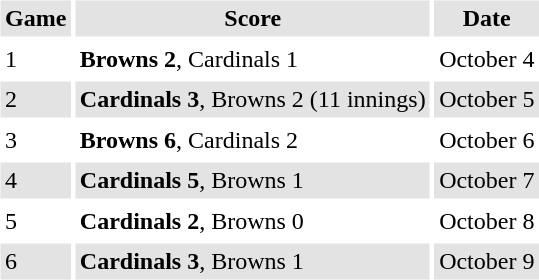<table border="0" cellspacing="3" cellpadding="3">
<tr style="background: #e3e3e3;">
<th>Game</th>
<th>Score</th>
<th>Date</th>
</tr>
<tr>
<td>1</td>
<td><strong>Browns 2</strong>, Cardinals 1</td>
<td>October 4</td>
</tr>
<tr style="background: #e3e3e3;">
<td>2</td>
<td><strong>Cardinals 3</strong>, Browns 2 (11 innings)</td>
<td>October 5</td>
</tr>
<tr>
<td>3</td>
<td><strong>Browns 6</strong>, Cardinals 2</td>
<td>October 6</td>
</tr>
<tr style="background: #e3e3e3;">
<td>4</td>
<td><strong>Cardinals 5</strong>, Browns 1</td>
<td>October 7</td>
</tr>
<tr>
<td>5</td>
<td><strong>Cardinals 2</strong>, Browns 0</td>
<td>October 8</td>
</tr>
<tr style="background: #e3e3e3;">
<td>6</td>
<td><strong>Cardinals 3</strong>, Browns 1</td>
<td>October 9</td>
</tr>
</table>
